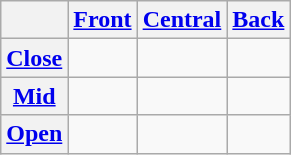<table class="wikitable" style=text-align:center>
<tr>
<th></th>
<th><a href='#'>Front</a></th>
<th><a href='#'>Central</a></th>
<th><a href='#'>Back</a></th>
</tr>
<tr>
<th><a href='#'>Close</a></th>
<td></td>
<td></td>
<td></td>
</tr>
<tr>
<th><a href='#'>Mid</a></th>
<td></td>
<td></td>
<td></td>
</tr>
<tr>
<th><a href='#'>Open</a></th>
<td></td>
<td></td>
<td></td>
</tr>
</table>
